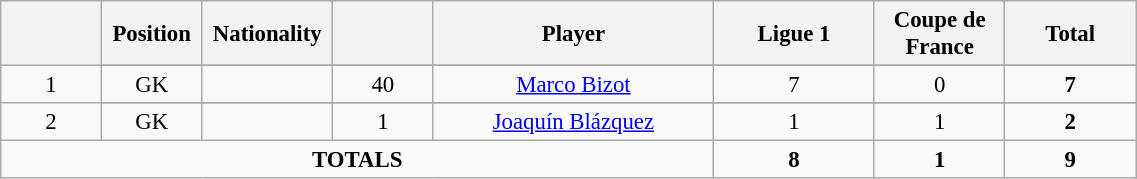<table class="wikitable" style="font-size: 95%; text-align: center;">
<tr>
<th width=60></th>
<th width=60>Position</th>
<th width=80>Nationality</th>
<th width=60></th>
<th width=180>Player</th>
<th width=100>Ligue 1</th>
<th width=80>Coupe de France</th>
<th width=80>Total</th>
</tr>
<tr>
<td rowspan="2">1</td>
</tr>
<tr>
<td>GK</td>
<td></td>
<td>40</td>
<td><a href='#'>Marco Bizot</a></td>
<td>7</td>
<td>0</td>
<td><strong>7</strong></td>
</tr>
<tr>
<td rowspan="2">2</td>
</tr>
<tr>
<td>GK</td>
<td></td>
<td>1</td>
<td><a href='#'>Joaquín Blázquez</a></td>
<td>1</td>
<td>1</td>
<td><strong>2</strong></td>
</tr>
<tr>
<td colspan=5><strong>TOTALS</strong></td>
<td><strong>8</strong></td>
<td><strong>1</strong></td>
<td><strong>9</strong></td>
</tr>
</table>
